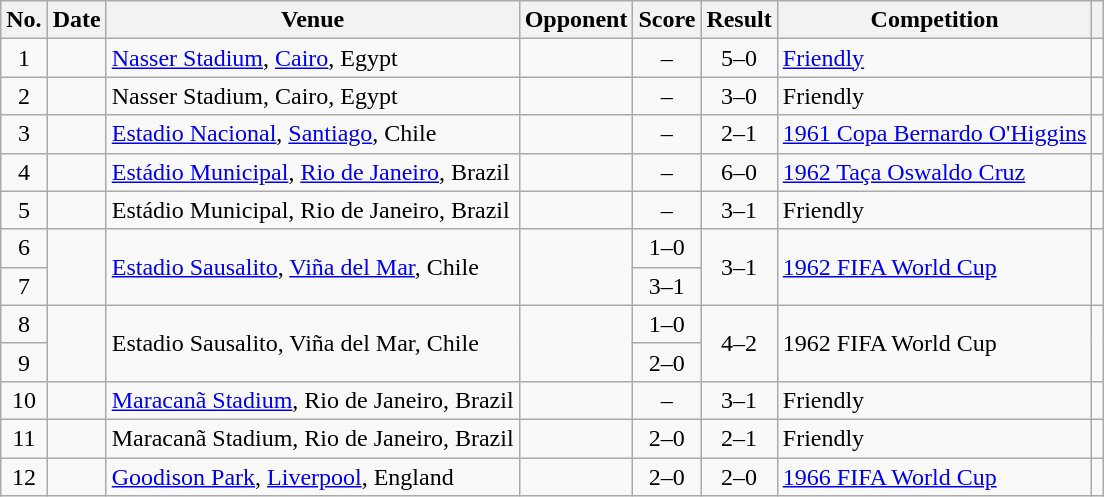<table class="wikitable sortable">
<tr>
<th scope="col">No.</th>
<th scope="col">Date</th>
<th scope="col">Venue</th>
<th scope="col">Opponent</th>
<th scope="col">Score</th>
<th scope="col">Result</th>
<th scope="col">Competition</th>
<th scope="col" class="unsortable"></th>
</tr>
<tr>
<td style="text-align:center">1</td>
<td></td>
<td><a href='#'>Nasser Stadium</a>, <a href='#'>Cairo</a>, Egypt</td>
<td></td>
<td style="text-align:center">–</td>
<td style="text-align:center">5–0</td>
<td><a href='#'>Friendly</a></td>
<td></td>
</tr>
<tr>
<td style="text-align:center">2</td>
<td></td>
<td>Nasser Stadium, Cairo, Egypt</td>
<td></td>
<td style="text-align:center">–</td>
<td style="text-align:center">3–0</td>
<td>Friendly</td>
<td></td>
</tr>
<tr>
<td style="text-align:center">3</td>
<td></td>
<td><a href='#'>Estadio Nacional</a>, <a href='#'>Santiago</a>, Chile</td>
<td></td>
<td style="text-align:center">–</td>
<td style="text-align:center">2–1</td>
<td><a href='#'>1961 Copa Bernardo O'Higgins</a></td>
<td></td>
</tr>
<tr>
<td style="text-align:center">4</td>
<td></td>
<td><a href='#'>Estádio Municipal</a>, <a href='#'>Rio de Janeiro</a>, Brazil</td>
<td></td>
<td style="text-align:center">–</td>
<td style="text-align:center">6–0</td>
<td><a href='#'>1962 Taça Oswaldo Cruz</a></td>
<td></td>
</tr>
<tr>
<td style="text-align:center">5</td>
<td></td>
<td>Estádio Municipal, Rio de Janeiro, Brazil</td>
<td></td>
<td style="text-align:center">–</td>
<td style="text-align:center">3–1</td>
<td>Friendly</td>
<td></td>
</tr>
<tr>
<td style="text-align:center">6</td>
<td rowspan="2"></td>
<td rowspan="2"><a href='#'>Estadio Sausalito</a>, <a href='#'>Viña del Mar</a>, Chile</td>
<td rowspan="2"></td>
<td style="text-align:center">1–0</td>
<td rowspan="2" style="text-align:center">3–1</td>
<td rowspan="2"><a href='#'>1962 FIFA World Cup</a></td>
<td rowspan="2"></td>
</tr>
<tr>
<td style="text-align:center">7</td>
<td style="text-align:center">3–1</td>
</tr>
<tr>
<td style="text-align:center">8</td>
<td rowspan="2"></td>
<td rowspan="2">Estadio Sausalito, Viña del Mar, Chile</td>
<td rowspan="2"></td>
<td style="text-align:center">1–0</td>
<td rowspan="2" style="text-align:center">4–2</td>
<td rowspan="2">1962 FIFA World Cup</td>
<td rowspan="2"></td>
</tr>
<tr>
<td style="text-align:center">9</td>
<td style="text-align:center">2–0</td>
</tr>
<tr>
<td style="text-align:center">10</td>
<td></td>
<td><a href='#'>Maracanã Stadium</a>, Rio de Janeiro, Brazil</td>
<td></td>
<td style="text-align:center">–</td>
<td style="text-align:center">3–1</td>
<td>Friendly</td>
<td></td>
</tr>
<tr>
<td style="text-align:center">11</td>
<td></td>
<td>Maracanã Stadium, Rio de Janeiro, Brazil</td>
<td></td>
<td style="text-align:center">2–0</td>
<td style="text-align:center">2–1</td>
<td>Friendly</td>
<td></td>
</tr>
<tr>
<td style="text-align:center">12</td>
<td></td>
<td><a href='#'>Goodison Park</a>, <a href='#'>Liverpool</a>, England</td>
<td></td>
<td style="text-align:center">2–0</td>
<td style="text-align:center">2–0</td>
<td><a href='#'>1966 FIFA World Cup</a></td>
<td></td>
</tr>
</table>
